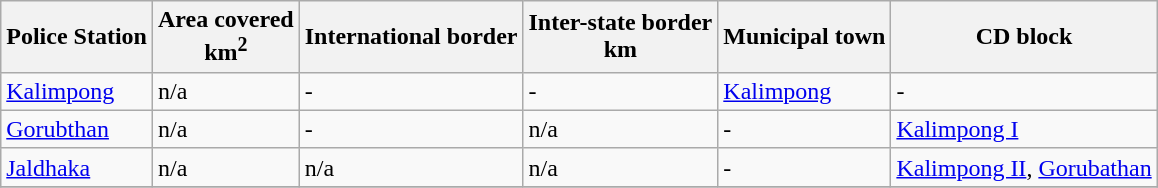<table class="wikitable sortable">
<tr>
<th>Police Station</th>
<th>Area covered<br>km<sup>2</sup></th>
<th>International border<br></th>
<th>Inter-state border<br>km</th>
<th>Municipal town</th>
<th>CD block</th>
</tr>
<tr>
<td><a href='#'>Kalimpong</a></td>
<td>n/a</td>
<td>-</td>
<td>-</td>
<td><a href='#'>Kalimpong</a></td>
<td>-</td>
</tr>
<tr>
<td><a href='#'>Gorubthan</a></td>
<td>n/a</td>
<td>-</td>
<td>n/a</td>
<td>-</td>
<td><a href='#'>Kalimpong I</a></td>
</tr>
<tr>
<td><a href='#'>Jaldhaka</a></td>
<td>n/a</td>
<td>n/a</td>
<td>n/a</td>
<td>-</td>
<td><a href='#'>Kalimpong II</a>, <a href='#'>Gorubathan</a></td>
</tr>
<tr>
</tr>
</table>
